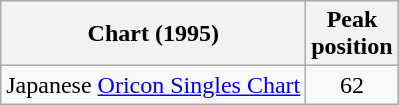<table class="wikitable">
<tr>
<th>Chart (1995)</th>
<th>Peak<br>position</th>
</tr>
<tr>
<td>Japanese <a href='#'>Oricon Singles Chart</a></td>
<td align="center">62</td>
</tr>
</table>
